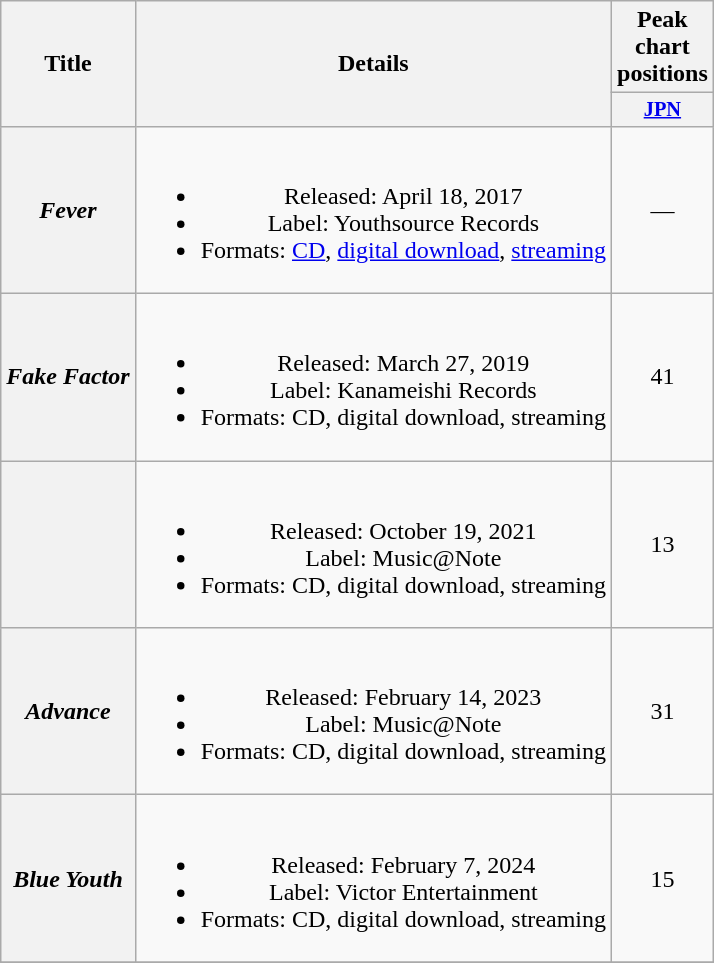<table class="wikitable plainrowheaders" style="text-align:center;">
<tr>
<th scope="col" rowspan="2">Title</th>
<th scope="col" rowspan="2">Details</th>
<th scope="col" colspan="1">Peak chart positions</th>
</tr>
<tr>
<th scope="col" style="width:2.75em;font-size:85%;"><a href='#'>JPN</a><br></th>
</tr>
<tr>
<th scope="row"><em>Fever</em></th>
<td><br><ul><li>Released: April 18, 2017</li><li>Label: Youthsource Records</li><li>Formats: <a href='#'>CD</a>, <a href='#'>digital download</a>, <a href='#'>streaming</a></li></ul></td>
<td>—</td>
</tr>
<tr>
<th scope="row"><em>Fake Factor</em></th>
<td><br><ul><li>Released: March 27, 2019</li><li>Label: Kanameishi Records</li><li>Formats: CD, digital download, streaming</li></ul></td>
<td>41</td>
</tr>
<tr>
<th scope="row"></th>
<td><br><ul><li>Released: October 19, 2021</li><li>Label: Music@Note</li><li>Formats: CD, digital download, streaming</li></ul></td>
<td>13</td>
</tr>
<tr>
<th scope="row"><em>Advance</em></th>
<td><br><ul><li>Released: February 14, 2023</li><li>Label: Music@Note</li><li>Formats: CD, digital download, streaming</li></ul></td>
<td>31</td>
</tr>
<tr>
<th scope="row"><em>Blue Youth</em></th>
<td><br><ul><li>Released: February 7, 2024</li><li>Label: Victor Entertainment</li><li>Formats: CD, digital download, streaming</li></ul></td>
<td>15</td>
</tr>
<tr>
</tr>
</table>
